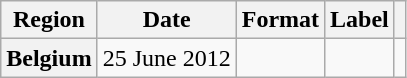<table class="wikitable plainrowheaders">
<tr>
<th scope="col">Region</th>
<th scope="col">Date</th>
<th scope="col">Format</th>
<th scope="col">Label</th>
<th scope="col"></th>
</tr>
<tr>
<th scope="row">Belgium</th>
<td rowspan="1">25 June 2012</td>
<td rowspan="1"></td>
<td rowspan="1"></td>
<td align="center"></td>
</tr>
</table>
